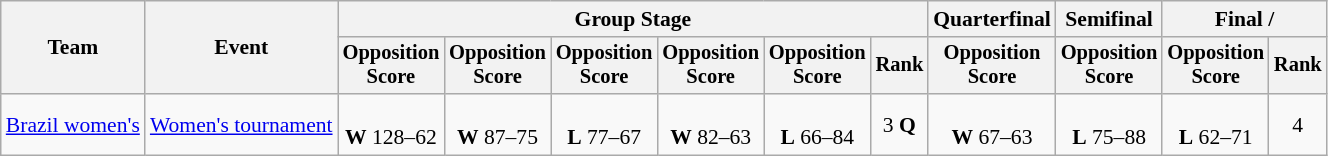<table class=wikitable style=font-size:90%;text-align:center>
<tr>
<th rowspan=2>Team</th>
<th rowspan=2>Event</th>
<th colspan=6>Group Stage</th>
<th>Quarterfinal</th>
<th>Semifinal</th>
<th colspan=2>Final / </th>
</tr>
<tr style=font-size:95%>
<th>Opposition<br>Score</th>
<th>Opposition<br>Score</th>
<th>Opposition<br>Score</th>
<th>Opposition<br>Score</th>
<th>Opposition<br>Score</th>
<th>Rank</th>
<th>Opposition<br>Score</th>
<th>Opposition<br>Score</th>
<th>Opposition<br>Score</th>
<th>Rank</th>
</tr>
<tr>
<td align=left><a href='#'>Brazil women's</a></td>
<td align=left><a href='#'>Women's tournament</a></td>
<td><br><strong>W</strong> 128–62</td>
<td><br><strong>W</strong> 87–75</td>
<td><br><strong>L</strong> 77–67</td>
<td><br><strong>W</strong> 82–63</td>
<td><br><strong>L</strong> 66–84</td>
<td>3 <strong>Q</strong></td>
<td><br><strong>W</strong> 67–63</td>
<td><br><strong>L</strong> 75–88</td>
<td><br><strong>L</strong> 62–71</td>
<td>4</td>
</tr>
</table>
